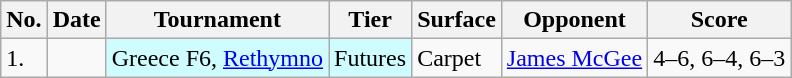<table class="sortable wikitable">
<tr>
<th class="unsortable">No.</th>
<th>Date</th>
<th>Tournament</th>
<th>Tier</th>
<th>Surface</th>
<th>Opponent</th>
<th class="unsortable">Score</th>
</tr>
<tr>
<td>1.</td>
<td></td>
<td style="background:#cffcff;">Greece F6, <a href='#'>Rethymno</a></td>
<td style="background:#cffcff;">Futures</td>
<td>Carpet</td>
<td> <a href='#'>James McGee</a></td>
<td>4–6, 6–4, 6–3</td>
</tr>
</table>
